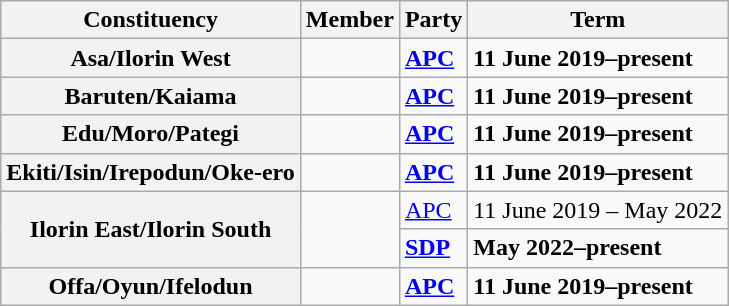<table class="wikitable">
<tr valign=bottom>
<th>Constituency</th>
<th>Member</th>
<th>Party</th>
<th>Term</th>
</tr>
<tr>
<th>Asa/Ilorin West</th>
<td><strong></strong></td>
<td><strong><a href='#'>APC</a></strong></td>
<td><strong>11 June 2019–present</strong></td>
</tr>
<tr>
<th>Baruten/Kaiama</th>
<td><strong></strong></td>
<td><strong><a href='#'>APC</a></strong></td>
<td><strong>11 June 2019–present</strong></td>
</tr>
<tr>
<th>Edu/Moro/Pategi</th>
<td><strong></strong></td>
<td><strong><a href='#'>APC</a></strong></td>
<td><strong>11 June 2019–present</strong></td>
</tr>
<tr>
<th>Ekiti/Isin/Irepodun/Oke-ero</th>
<td><strong></strong></td>
<td><strong><a href='#'>APC</a></strong></td>
<td><strong>11 June 2019–present</strong></td>
</tr>
<tr>
<th rowspan=2>Ilorin East/Ilorin South</th>
<td rowspan=2><strong></strong></td>
<td><a href='#'>APC</a></td>
<td>11 June 2019 – May 2022</td>
</tr>
<tr>
<td><strong><a href='#'>SDP</a></strong></td>
<td><strong>May 2022–present</strong></td>
</tr>
<tr>
<th>Offa/Oyun/Ifelodun</th>
<td><strong></strong></td>
<td><strong><a href='#'>APC</a></strong></td>
<td><strong>11 June 2019–present</strong></td>
</tr>
</table>
